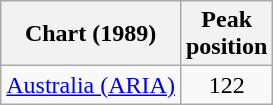<table class="wikitable">
<tr>
<th>Chart (1989)</th>
<th>Peak<br>position</th>
</tr>
<tr>
<td><a href='#'>Australia (ARIA)</a></td>
<td align="center">122</td>
</tr>
</table>
